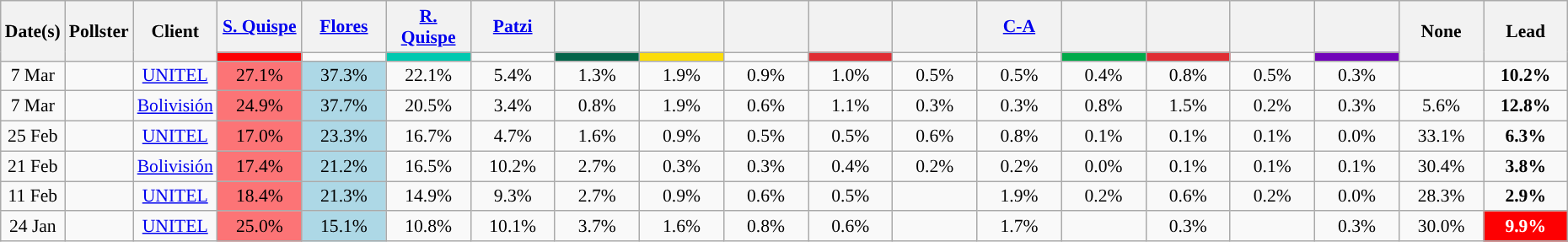<table class="wikitable" style="font-size: 90%; text-align:center;">
<tr>
<th rowspan=2>Date(s)</th>
<th rowspan=2>Pollster</th>
<th rowspan=2>Client</th>
<th style="width:60px"><a href='#'>S. Quispe</a></th>
<th style="width:60px"><a href='#'>Flores</a></th>
<th style="width:60px"><a href='#'>R. Quispe</a></th>
<th style="width:60px"><a href='#'>Patzi</a></th>
<th style="width:60px"></th>
<th style="width:60px"></th>
<th style="width:60px"></th>
<th style="width:60px"></th>
<th style="width:60px"></th>
<th style="width:60px"><a href='#'>C-A</a></th>
<th style="width:60px"></th>
<th style="width:60px"></th>
<th style="width:60px"></th>
<th style="width:60px"></th>
<th style="width:60px" rowspan=2>None</th>
<th style="width:60px" rowspan=2>Lead</th>
</tr>
<tr>
<td style="background:#FD0002;"></td>
<td style="background:"></td>
<td style="background:#00C9B0;"></td>
<td style="background:"></td>
<td style="background-color:#05654A;"></td>
<td style="background:#FCDD09;"></td>
<td style="background:"></td>
<td style="background-color:#E02D33;"></td>
<td style="background-color:"></td>
<td style="background:"></td>
<td style="background-color:#00AA49;"></td>
<td style="background:#E02D33;"></td>
<td style="background-color:"></td>
<td style="background:#7102B9;"></td>
</tr>
<tr>
<td>7 Mar</td>
<td></td>
<td><a href='#'>UNITEL</a></td>
<td style="background:#FC7476">27.1%</td>
<td style="background:#ADD8E6;">37.3%</td>
<td>22.1%</td>
<td>5.4%</td>
<td>1.3%</td>
<td>1.9%</td>
<td>0.9%</td>
<td>1.0%</td>
<td>0.5%</td>
<td>0.5%</td>
<td>0.4%</td>
<td>0.8%</td>
<td>0.5%</td>
<td>0.3%</td>
<td></td>
<td style="background:"><strong>10.2%</strong></td>
</tr>
<tr>
<td>7 Mar</td>
<td></td>
<td><a href='#'>Bolivisión</a></td>
<td style="background:#FC7476">24.9%</td>
<td style="background:#ADD8E6;">37.7%</td>
<td>20.5%</td>
<td>3.4%</td>
<td>0.8%</td>
<td>1.9%</td>
<td>0.6%</td>
<td>1.1%</td>
<td>0.3%</td>
<td>0.3%</td>
<td>0.8%</td>
<td>1.5%</td>
<td>0.2%</td>
<td>0.3%</td>
<td>5.6%</td>
<td style="background:"><strong>12.8%</strong></td>
</tr>
<tr>
<td>25 Feb</td>
<td></td>
<td><a href='#'>UNITEL</a></td>
<td style="background:#FC7476">17.0%</td>
<td style="background:#ADD8E6;">23.3%</td>
<td>16.7%</td>
<td>4.7%</td>
<td>1.6%</td>
<td>0.9%</td>
<td>0.5%</td>
<td>0.5%</td>
<td>0.6%</td>
<td>0.8%</td>
<td>0.1%</td>
<td>0.1%</td>
<td>0.1%</td>
<td>0.0%</td>
<td>33.1%</td>
<td style="background:"><strong>6.3%</strong></td>
</tr>
<tr>
<td>21 Feb</td>
<td></td>
<td><a href='#'>Bolivisión</a></td>
<td style="background:#FC7476">17.4%</td>
<td style="background:#ADD8E6;">21.2%</td>
<td>16.5%</td>
<td>10.2%</td>
<td>2.7%</td>
<td>0.3%</td>
<td>0.3%</td>
<td>0.4%</td>
<td>0.2%</td>
<td>0.2%</td>
<td>0.0%</td>
<td>0.1%</td>
<td>0.1%</td>
<td>0.1%</td>
<td>30.4%</td>
<td style="background:"><strong>3.8%</strong></td>
</tr>
<tr>
<td>11 Feb</td>
<td></td>
<td><a href='#'>UNITEL</a></td>
<td style="background:#FC7476">18.4%</td>
<td style="background:#ADD8E6;">21.3%</td>
<td>14.9%</td>
<td>9.3%</td>
<td>2.7%</td>
<td>0.9%</td>
<td>0.6%</td>
<td>0.5%</td>
<td></td>
<td>1.9%</td>
<td>0.2%</td>
<td>0.6%</td>
<td>0.2%</td>
<td>0.0%</td>
<td>28.3%</td>
<td style="background:"><strong>2.9%</strong></td>
</tr>
<tr>
<td>24 Jan</td>
<td></td>
<td><a href='#'>UNITEL</a></td>
<td style="background:#FC7476">25.0%</td>
<td style="background:#ADD8E6;">15.1%</td>
<td>10.8%</td>
<td>10.1%</td>
<td>3.7%</td>
<td>1.6%</td>
<td>0.8%</td>
<td>0.6%</td>
<td></td>
<td>1.7%</td>
<td></td>
<td>0.3%</td>
<td></td>
<td>0.3%</td>
<td>30.0%</td>
<td style="background:#FD0002; color:#FFFFFF;" data-sort-value="9.9%"><strong>9.9%</strong></td>
</tr>
</table>
